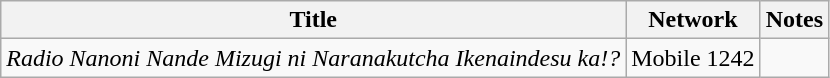<table class="wikitable">
<tr>
<th>Title</th>
<th>Network</th>
<th>Notes</th>
</tr>
<tr>
<td><em>Radio Nanoni Nande Mizugi ni Naranakutcha Ikenaindesu ka!?</em></td>
<td>Mobile 1242</td>
<td></td>
</tr>
</table>
